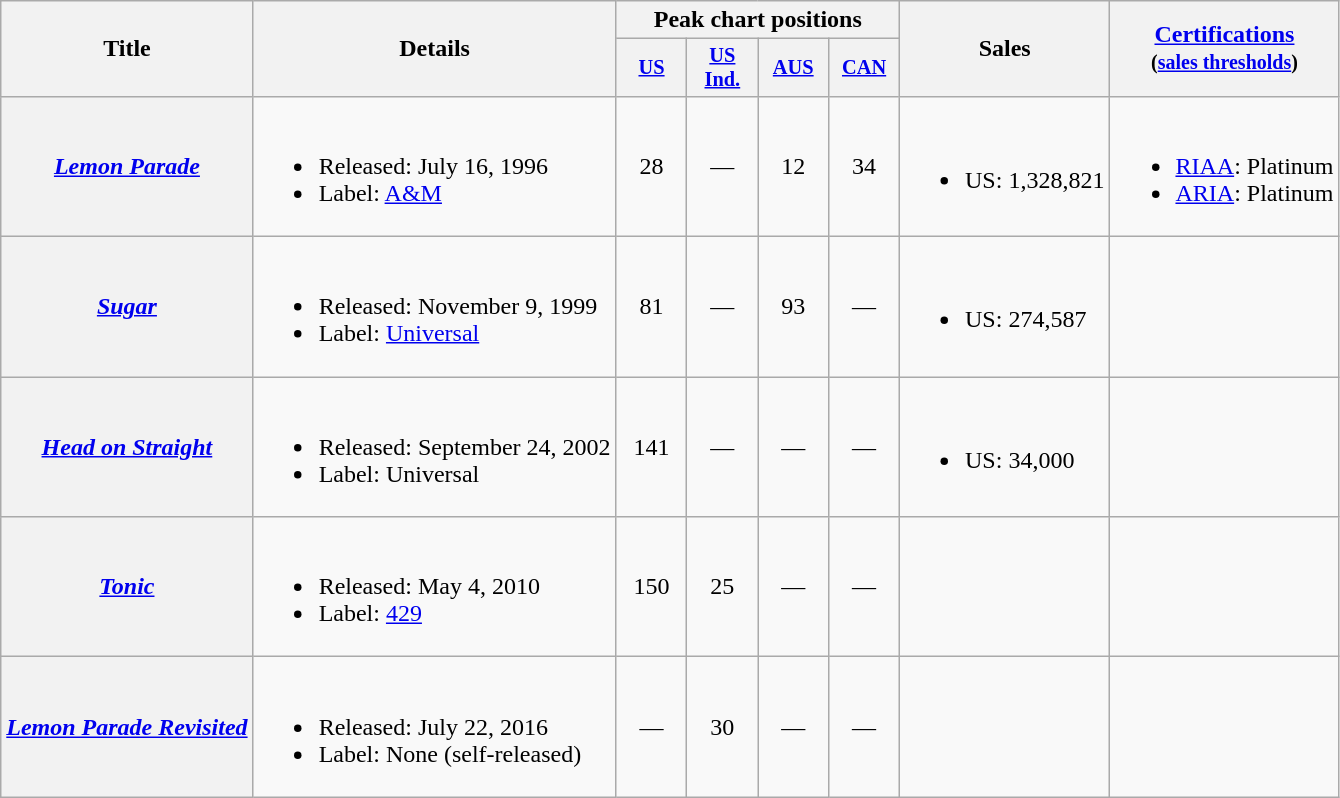<table class="wikitable plainrowheaders">
<tr>
<th scope="col" rowspan="2">Title</th>
<th scope="col" rowspan="2">Details</th>
<th scope="col" colspan="4">Peak chart positions</th>
<th scope="col" rowspan="2">Sales</th>
<th scope="col" rowspan="2"><a href='#'>Certifications</a><br><small>(<a href='#'>sales thresholds</a>)</small></th>
</tr>
<tr>
<th style="width:3em;font-size:85%"><a href='#'>US</a><br></th>
<th style="width:3em;font-size:85%"><a href='#'>US<br>Ind.</a><br></th>
<th style="width:3em;font-size:85%"><a href='#'>AUS</a><br></th>
<th style="width:3em;font-size:85%"><a href='#'>CAN</a><br></th>
</tr>
<tr>
<th scope="row"><em><a href='#'>Lemon Parade</a></em></th>
<td><br><ul><li>Released: July 16, 1996</li><li>Label: <a href='#'>A&M</a></li></ul></td>
<td align="center">28</td>
<td align="center">—</td>
<td align="center">12</td>
<td align="center">34</td>
<td><br><ul><li>US: 1,328,821</li></ul></td>
<td><br><ul><li><a href='#'>RIAA</a>: Platinum</li><li><a href='#'>ARIA</a>: Platinum</li></ul></td>
</tr>
<tr>
<th scope="row"><em><a href='#'>Sugar</a></em></th>
<td><br><ul><li>Released: November 9, 1999</li><li>Label: <a href='#'>Universal</a></li></ul></td>
<td align="center">81</td>
<td align="center">—</td>
<td align="center">93</td>
<td align="center">—</td>
<td><br><ul><li>US: 274,587</li></ul></td>
<td></td>
</tr>
<tr>
<th scope="row"><em><a href='#'>Head on Straight</a></em></th>
<td><br><ul><li>Released: September 24, 2002</li><li>Label: Universal</li></ul></td>
<td align="center">141</td>
<td align="center">—</td>
<td align="center">—</td>
<td align="center">—</td>
<td><br><ul><li>US: 34,000</li></ul></td>
<td></td>
</tr>
<tr>
<th scope="row"><em><a href='#'>Tonic</a></em></th>
<td><br><ul><li>Released: May 4, 2010</li><li>Label: <a href='#'>429</a></li></ul></td>
<td align="center">150</td>
<td align="center">25</td>
<td align="center">—</td>
<td align="center">—</td>
<td></td>
<td></td>
</tr>
<tr>
<th scope="row"><em><a href='#'>Lemon Parade Revisited</a></em></th>
<td><br><ul><li>Released: July 22, 2016</li><li>Label: None (self-released)</li></ul></td>
<td align="center">—</td>
<td align="center">30</td>
<td align="center">—</td>
<td align="center">—</td>
<td></td>
<td></td>
</tr>
</table>
